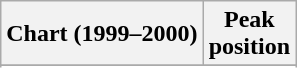<table class="wikitable sortable">
<tr>
<th align="left">Chart (1999–2000)</th>
<th align="center">Peak<br>position</th>
</tr>
<tr>
</tr>
<tr>
</tr>
</table>
